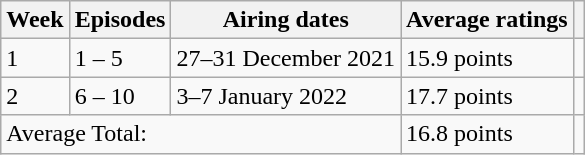<table class="wikitable">
<tr>
<th>Week</th>
<th>Episodes</th>
<th>Airing dates</th>
<th>Average ratings</th>
<th></th>
</tr>
<tr>
<td>1</td>
<td>1 – 5</td>
<td>27–31 December 2021</td>
<td>15.9 points</td>
<td></td>
</tr>
<tr>
<td>2</td>
<td>6 – 10</td>
<td>3–7 January 2022</td>
<td>17.7 points</td>
<td></td>
</tr>
<tr>
<td colspan="3">Average Total:</td>
<td align="left">16.8 points</td>
<td></td>
</tr>
</table>
